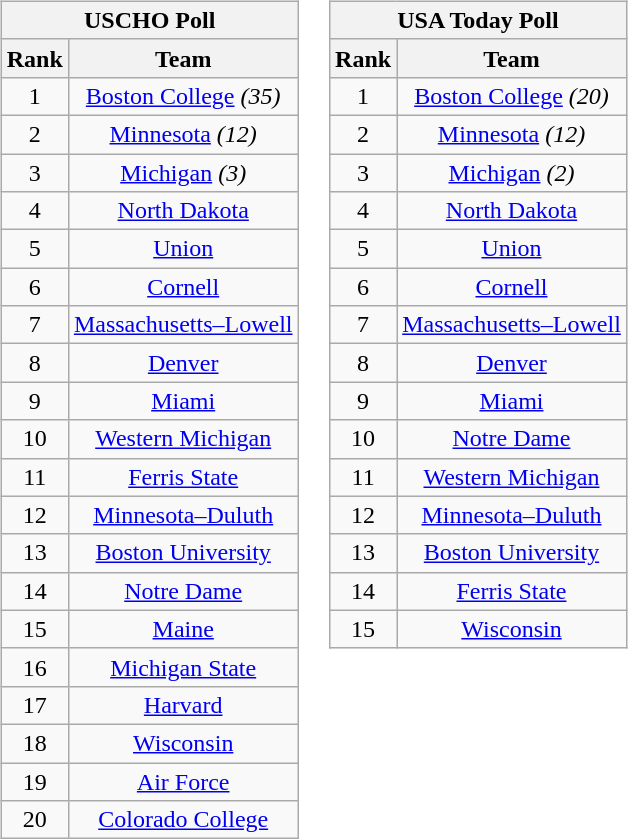<table>
<tr style="vertical-align:top;">
<td><br><table class="wikitable" style="text-align:center;">
<tr>
<th colspan=2><strong>USCHO Poll</strong></th>
</tr>
<tr>
<th>Rank</th>
<th>Team</th>
</tr>
<tr>
<td>1</td>
<td><a href='#'>Boston College</a> <em>(35)</em></td>
</tr>
<tr>
<td>2</td>
<td><a href='#'>Minnesota</a> <em>(12)</em></td>
</tr>
<tr>
<td>3</td>
<td><a href='#'>Michigan</a> <em>(3)</em></td>
</tr>
<tr>
<td>4</td>
<td><a href='#'>North Dakota</a></td>
</tr>
<tr>
<td>5</td>
<td><a href='#'>Union</a></td>
</tr>
<tr>
<td>6</td>
<td><a href='#'>Cornell</a></td>
</tr>
<tr>
<td>7</td>
<td><a href='#'>Massachusetts–Lowell</a></td>
</tr>
<tr>
<td>8</td>
<td><a href='#'>Denver</a></td>
</tr>
<tr>
<td>9</td>
<td><a href='#'>Miami</a></td>
</tr>
<tr>
<td>10</td>
<td><a href='#'>Western Michigan</a></td>
</tr>
<tr>
<td>11</td>
<td><a href='#'>Ferris State</a></td>
</tr>
<tr>
<td>12</td>
<td><a href='#'>Minnesota–Duluth</a></td>
</tr>
<tr>
<td>13</td>
<td><a href='#'>Boston University</a></td>
</tr>
<tr>
<td>14</td>
<td><a href='#'>Notre Dame</a></td>
</tr>
<tr>
<td>15</td>
<td><a href='#'>Maine</a></td>
</tr>
<tr>
<td>16</td>
<td><a href='#'>Michigan State</a></td>
</tr>
<tr>
<td>17</td>
<td><a href='#'>Harvard</a></td>
</tr>
<tr>
<td>18</td>
<td><a href='#'>Wisconsin</a></td>
</tr>
<tr>
<td>19</td>
<td><a href='#'>Air Force</a></td>
</tr>
<tr>
<td>20</td>
<td><a href='#'>Colorado College</a></td>
</tr>
</table>
</td>
<td><br><table class="wikitable" style="text-align:center;">
<tr>
<th colspan=2><strong>USA Today Poll</strong></th>
</tr>
<tr>
<th>Rank</th>
<th>Team</th>
</tr>
<tr>
<td>1</td>
<td><a href='#'>Boston College</a> <em>(20)</em></td>
</tr>
<tr>
<td>2</td>
<td><a href='#'>Minnesota</a> <em>(12)</em></td>
</tr>
<tr>
<td>3</td>
<td><a href='#'>Michigan</a> <em>(2)</em></td>
</tr>
<tr>
<td>4</td>
<td><a href='#'>North Dakota</a></td>
</tr>
<tr>
<td>5</td>
<td><a href='#'>Union</a></td>
</tr>
<tr>
<td>6</td>
<td><a href='#'>Cornell</a></td>
</tr>
<tr>
<td>7</td>
<td><a href='#'>Massachusetts–Lowell</a></td>
</tr>
<tr>
<td>8</td>
<td><a href='#'>Denver</a></td>
</tr>
<tr>
<td>9</td>
<td><a href='#'>Miami</a></td>
</tr>
<tr>
<td>10</td>
<td><a href='#'>Notre Dame</a></td>
</tr>
<tr>
<td>11</td>
<td><a href='#'>Western Michigan</a></td>
</tr>
<tr>
<td>12</td>
<td><a href='#'>Minnesota–Duluth</a></td>
</tr>
<tr>
<td>13</td>
<td><a href='#'>Boston University</a></td>
</tr>
<tr>
<td>14</td>
<td><a href='#'>Ferris State</a></td>
</tr>
<tr>
<td>15</td>
<td><a href='#'>Wisconsin</a></td>
</tr>
</table>
</td>
</tr>
</table>
